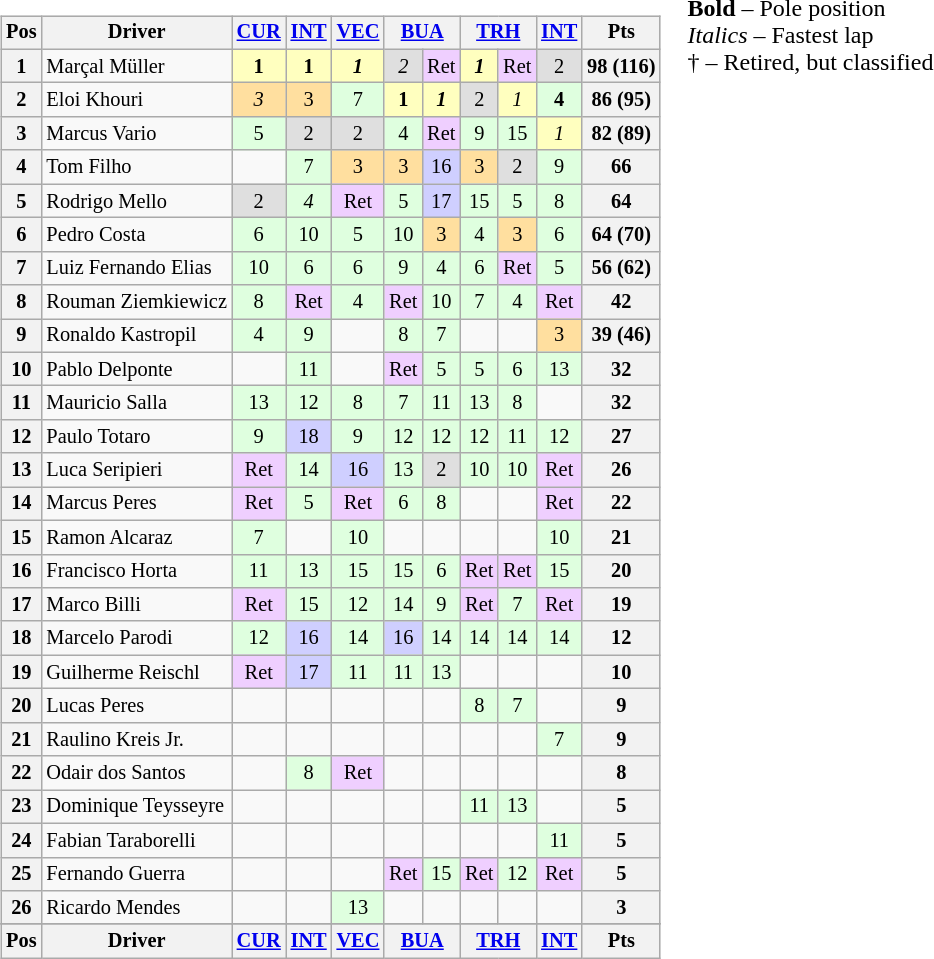<table>
<tr>
<td valign="top"><br><table class="wikitable" style="font-size: 85%; text-align: center;">
<tr valign="top">
<th valign="middle">Pos</th>
<th valign="middle">Driver</th>
<th><a href='#'>CUR</a></th>
<th><a href='#'>INT</a></th>
<th><a href='#'>VEC</a></th>
<th colspan="2"><a href='#'>BUA</a></th>
<th colspan="2"><a href='#'>TRH</a></th>
<th><a href='#'>INT</a></th>
<th valign="middle">Pts</th>
</tr>
<tr>
<th>1</th>
<td align=left> Marçal Müller</td>
<td style="background:#FFFFBF;"><strong>1</strong></td>
<td style="background:#FFFFBF;"><strong>1</strong></td>
<td style="background:#FFFFBF;"><strong><em>1</em></strong></td>
<td style="background:#DFDFDF;"><em>2</em></td>
<td style="background:#efcfff;">Ret</td>
<td style="background:#FFFFBF;"><strong><em>1</em></strong></td>
<td style="background:#efcfff;">Ret</td>
<td style="background:#DFDFDF;">2</td>
<th>98 (116)</th>
</tr>
<tr>
<th>2</th>
<td align=left> Eloi Khouri</td>
<td style="background:#FFDF9F;"><em>3</em></td>
<td style="background:#FFDF9F;">3</td>
<td style="background:#DFFFDF;">7</td>
<td style="background:#FFFFBF;"><strong>1</strong></td>
<td style="background:#FFFFBF;"><strong><em>1</em></strong></td>
<td style="background:#DFDFDF;">2</td>
<td style="background:#FFFFBF;"><em>1</em></td>
<td style="background:#DFFFDF;"><strong>4</strong></td>
<th>86 (95)</th>
</tr>
<tr>
<th>3</th>
<td align=left>  Marcus Vario</td>
<td style="background:#DFFFDF;">5</td>
<td style="background:#DFDFDF;">2</td>
<td style="background:#DFDFDF;">2</td>
<td style="background:#DFFFDF;">4</td>
<td style="background:#efcfff;">Ret</td>
<td style="background:#DFFFDF;">9</td>
<td style="background:#DFFFDF;">15</td>
<td style="background:#FFFFBF;"><em>1</em></td>
<th>82 (89)</th>
</tr>
<tr>
<th>4</th>
<td align=left> Tom Filho</td>
<td></td>
<td style="background:#DFFFDF;">7</td>
<td style="background:#FFDF9F;">3</td>
<td style="background:#FFDF9F;">3</td>
<td style="background:#CFCFFF;">16</td>
<td style="background:#FFDF9F;">3</td>
<td style="background:#DFDFDF;">2</td>
<td style="background:#DFFFDF;">9</td>
<th>66</th>
</tr>
<tr>
<th>5</th>
<td align=left> Rodrigo Mello</td>
<td style="background:#DFDFDF;">2</td>
<td style="background:#DFFFDF;"><em>4</em></td>
<td style="background:#efcfff;">Ret</td>
<td style="background:#DFFFDF;">5</td>
<td style="background:#CFCFFF;">17</td>
<td style="background:#DFFFDF;">15</td>
<td style="background:#DFFFDF;">5</td>
<td style="background:#DFFFDF;">8</td>
<th>64</th>
</tr>
<tr>
<th>6</th>
<td align=left> Pedro Costa</td>
<td style="background:#DFFFDF;">6</td>
<td style="background:#DFFFDF;">10</td>
<td style="background:#DFFFDF;">5</td>
<td style="background:#DFFFDF;">10</td>
<td style="background:#FFDF9F;">3</td>
<td style="background:#DFFFDF;">4</td>
<td style="background:#FFDF9F;">3</td>
<td style="background:#DFFFDF;">6</td>
<th>64 (70)</th>
</tr>
<tr>
<th>7</th>
<td align=left> Luiz Fernando Elias</td>
<td style="background:#DFFFDF;">10</td>
<td style="background:#DFFFDF;">6</td>
<td style="background:#DFFFDF;">6</td>
<td style="background:#DFFFDF;">9</td>
<td style="background:#DFFFDF;">4</td>
<td style="background:#DFFFDF;">6</td>
<td style="background:#efcfff;">Ret</td>
<td style="background:#DFFFDF;">5</td>
<th>56 (62)</th>
</tr>
<tr>
<th>8</th>
<td align=left> Rouman Ziemkiewicz</td>
<td style="background:#DFFFDF;">8</td>
<td style="background:#efcfff;">Ret</td>
<td style="background:#DFFFDF;">4</td>
<td style="background:#efcfff;">Ret</td>
<td style="background:#DFFFDF;">10</td>
<td style="background:#DFFFDF;">7</td>
<td style="background:#DFFFDF;">4</td>
<td style="background:#efcfff;">Ret</td>
<th>42</th>
</tr>
<tr>
<th>9</th>
<td align=left> Ronaldo Kastropil</td>
<td style="background:#DFFFDF;">4</td>
<td style="background:#DFFFDF;">9</td>
<td></td>
<td style="background:#DFFFDF;">8</td>
<td style="background:#DFFFDF;">7</td>
<td></td>
<td></td>
<td style="background:#FFDF9F;">3</td>
<th>39 (46)</th>
</tr>
<tr>
<th>10</th>
<td align=left> Pablo Delponte</td>
<td></td>
<td style="background:#DFFFDF;">11</td>
<td></td>
<td style="background:#efcfff;">Ret</td>
<td style="background:#DFFFDF;">5</td>
<td style="background:#DFFFDF;">5</td>
<td style="background:#DFFFDF;">6</td>
<td style="background:#DFFFDF;">13</td>
<th>32</th>
</tr>
<tr>
<th>11</th>
<td align=left> Mauricio Salla</td>
<td style="background:#DFFFDF;">13</td>
<td style="background:#DFFFDF;">12</td>
<td style="background:#DFFFDF;">8</td>
<td style="background:#DFFFDF;">7</td>
<td style="background:#DFFFDF;">11</td>
<td style="background:#DFFFDF;">13</td>
<td style="background:#DFFFDF;">8</td>
<td></td>
<th>32</th>
</tr>
<tr>
<th>12</th>
<td align=left> Paulo Totaro</td>
<td style="background:#DFFFDF;">9</td>
<td style="background:#CFCFFF;">18</td>
<td style="background:#DFFFDF;">9</td>
<td style="background:#DFFFDF;">12</td>
<td style="background:#DFFFDF;">12</td>
<td style="background:#DFFFDF;">12</td>
<td style="background:#DFFFDF;">11</td>
<td style="background:#DFFFDF;">12</td>
<th>27</th>
</tr>
<tr>
<th>13</th>
<td align=left> Luca Seripieri</td>
<td style="background:#efcfff;">Ret</td>
<td style="background:#DFFFDF;">14</td>
<td style="background:#CFCFFF;">16</td>
<td style="background:#DFFFDF;">13</td>
<td style="background:#DFDFDF;">2</td>
<td style="background:#DFFFDF;">10</td>
<td style="background:#DFFFDF;">10</td>
<td style="background:#efcfff;">Ret</td>
<th>26</th>
</tr>
<tr>
<th>14</th>
<td align=left> Marcus Peres</td>
<td style="background:#efcfff;">Ret</td>
<td style="background:#DFFFDF;">5</td>
<td style="background:#efcfff;">Ret</td>
<td style="background:#DFFFDF;">6</td>
<td style="background:#DFFFDF;">8</td>
<td></td>
<td></td>
<td style="background:#efcfff;">Ret</td>
<th>22</th>
</tr>
<tr>
<th>15</th>
<td align=left> Ramon Alcaraz</td>
<td style="background:#DFFFDF;">7</td>
<td></td>
<td style="background:#DFFFDF;">10</td>
<td></td>
<td></td>
<td></td>
<td></td>
<td style="background:#DFFFDF;">10</td>
<th>21</th>
</tr>
<tr>
<th>16</th>
<td align=left> Francisco Horta</td>
<td style="background:#DFFFDF;">11</td>
<td style="background:#DFFFDF;">13</td>
<td style="background:#DFFFDF;">15</td>
<td style="background:#DFFFDF;">15</td>
<td style="background:#DFFFDF;">6</td>
<td style="background:#efcfff;">Ret</td>
<td style="background:#efcfff;">Ret</td>
<td style="background:#DFFFDF;">15</td>
<th>20</th>
</tr>
<tr>
<th>17</th>
<td align=left> Marco Billi</td>
<td style="background:#efcfff;">Ret</td>
<td style="background:#DFFFDF;">15</td>
<td style="background:#DFFFDF;">12</td>
<td style="background:#DFFFDF;">14</td>
<td style="background:#DFFFDF;">9</td>
<td style="background:#efcfff;">Ret</td>
<td style="background:#DFFFDF;">7</td>
<td style="background:#efcfff;">Ret</td>
<th>19</th>
</tr>
<tr>
<th>18</th>
<td align=left> Marcelo Parodi</td>
<td style="background:#DFFFDF;">12</td>
<td style="background:#CFCFFF;">16</td>
<td style="background:#DFFFDF;">14</td>
<td style="background:#CFCFFF;">16</td>
<td style="background:#DFFFDF;">14</td>
<td style="background:#DFFFDF;">14</td>
<td style="background:#DFFFDF;">14</td>
<td style="background:#DFFFDF;">14</td>
<th>12</th>
</tr>
<tr>
<th>19</th>
<td align=left> Guilherme Reischl</td>
<td style="background:#efcfff;">Ret</td>
<td style="background:#CFCFFF;">17</td>
<td style="background:#DFFFDF;">11</td>
<td style="background:#DFFFDF;">11</td>
<td style="background:#DFFFDF;">13</td>
<td></td>
<td></td>
<td></td>
<th>10</th>
</tr>
<tr>
<th>20</th>
<td align=left> Lucas Peres</td>
<td></td>
<td></td>
<td></td>
<td></td>
<td></td>
<td style="background:#DFFFDF;">8</td>
<td style="background:#DFFFDF;">7</td>
<td></td>
<th>9</th>
</tr>
<tr>
<th>21</th>
<td align=left> Raulino Kreis Jr.</td>
<td></td>
<td></td>
<td></td>
<td></td>
<td></td>
<td></td>
<td></td>
<td style="background:#DFFFDF;">7</td>
<th>9</th>
</tr>
<tr>
<th>22</th>
<td align=left> Odair dos Santos</td>
<td></td>
<td style="background:#DFFFDF;">8</td>
<td style="background:#efcfff;">Ret</td>
<td></td>
<td></td>
<td></td>
<td></td>
<td></td>
<th>8</th>
</tr>
<tr>
<th>23</th>
<td align=left> Dominique Teysseyre</td>
<td></td>
<td></td>
<td></td>
<td></td>
<td></td>
<td style="background:#DFFFDF;">11</td>
<td style="background:#DFFFDF;">13</td>
<td></td>
<th>5</th>
</tr>
<tr>
<th>24</th>
<td align=left> Fabian Taraborelli</td>
<td></td>
<td></td>
<td></td>
<td></td>
<td></td>
<td></td>
<td></td>
<td style="background:#DFFFDF;">11</td>
<th>5</th>
</tr>
<tr>
<th>25</th>
<td align=left> Fernando Guerra</td>
<td></td>
<td></td>
<td></td>
<td style="background:#efcfff;">Ret</td>
<td style="background:#DFFFDF;">15</td>
<td style="background:#efcfff;">Ret</td>
<td style="background:#DFFFDF;">12</td>
<td style="background:#efcfff;">Ret</td>
<th>5</th>
</tr>
<tr>
<th>26</th>
<td align=left> Ricardo Mendes</td>
<td></td>
<td></td>
<td style="background:#DFFFDF;">13</td>
<td></td>
<td></td>
<td></td>
<td></td>
<td></td>
<th>3</th>
</tr>
<tr>
</tr>
<tr style="background:#f9f9f9; vertical-align:top;">
<th valign="middle">Pos</th>
<th valign="middle">Driver</th>
<th><a href='#'>CUR</a></th>
<th><a href='#'>INT</a></th>
<th><a href='#'>VEC</a></th>
<th colspan="2"><a href='#'>BUA</a></th>
<th colspan="2"><a href='#'>TRH</a></th>
<th><a href='#'>INT</a></th>
<th valign="middle">Pts</th>
</tr>
</table>
</td>
<td valign="top"><br>
<div><strong>Bold</strong> – Pole position<br>
<em>Italics</em> – Fastest lap<br>
† – Retired, but classified</div></td>
</tr>
</table>
